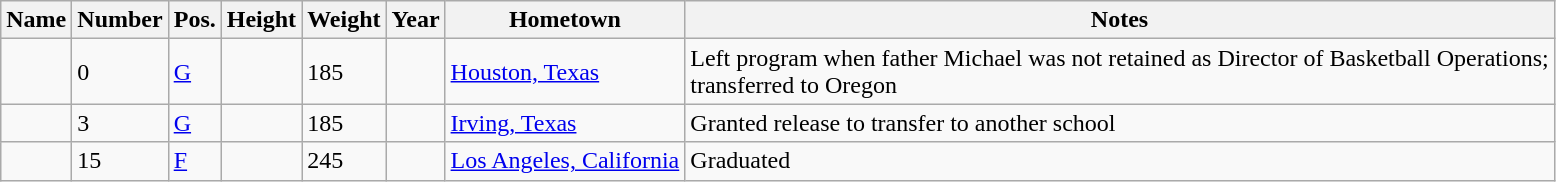<table class="wikitable sortable">
<tr>
<th>Name</th>
<th>Number</th>
<th>Pos.</th>
<th>Height</th>
<th>Weight</th>
<th>Year</th>
<th>Hometown</th>
<th class="unsortable">Notes</th>
</tr>
<tr>
<td></td>
<td>0</td>
<td><a href='#'>G</a></td>
<td></td>
<td>185</td>
<td></td>
<td><a href='#'>Houston, Texas</a></td>
<td>Left program when father Michael was not retained as Director of Basketball Operations;<br>transferred to Oregon</td>
</tr>
<tr>
<td></td>
<td>3</td>
<td><a href='#'>G</a></td>
<td></td>
<td>185</td>
<td></td>
<td><a href='#'>Irving, Texas</a></td>
<td>Granted release to transfer to another school</td>
</tr>
<tr>
<td></td>
<td>15</td>
<td><a href='#'>F</a></td>
<td></td>
<td>245</td>
<td></td>
<td><a href='#'>Los Angeles, California</a></td>
<td>Graduated</td>
</tr>
</table>
